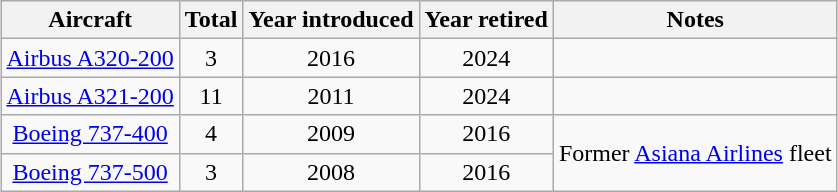<table class="wikitable" style="margin:0.5em auto;text-align:center">
<tr>
<th>Aircraft</th>
<th>Total</th>
<th>Year introduced</th>
<th>Year retired</th>
<th>Notes</th>
</tr>
<tr>
<td><a href='#'>Airbus A320-200</a></td>
<td>3</td>
<td>2016</td>
<td>2024</td>
<td></td>
</tr>
<tr>
<td><a href='#'>Airbus A321-200</a></td>
<td>11</td>
<td>2011</td>
<td>2024</td>
<td></td>
</tr>
<tr>
<td><a href='#'>Boeing 737-400</a></td>
<td>4</td>
<td>2009</td>
<td>2016</td>
<td rowspan="2">Former <a href='#'>Asiana Airlines</a> fleet</td>
</tr>
<tr>
<td><a href='#'>Boeing 737-500</a></td>
<td>3</td>
<td>2008</td>
<td>2016</td>
</tr>
</table>
